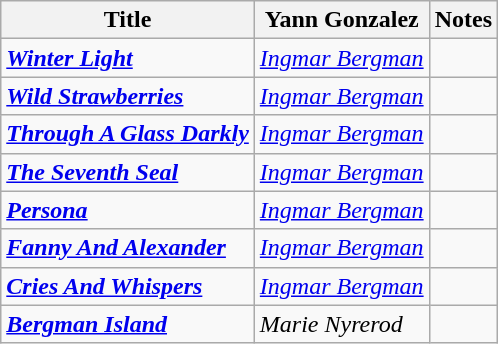<table class="wikitable">
<tr>
<th>Title</th>
<th>Yann Gonzalez</th>
<th>Notes</th>
</tr>
<tr>
<td><strong><em><a href='#'>Winter Light</a></em></strong></td>
<td><em><a href='#'>Ingmar Bergman</a></em></td>
<td></td>
</tr>
<tr>
<td><em><a href='#'><strong>Wild Strawberries</strong></a></em></td>
<td><em><a href='#'>Ingmar Bergman</a></em></td>
<td></td>
</tr>
<tr>
<td><strong><em><a href='#'>Through A Glass Darkly</a></em></strong></td>
<td><em><a href='#'>Ingmar Bergman</a></em></td>
<td></td>
</tr>
<tr>
<td><strong><em><a href='#'>The Seventh Seal</a></em></strong></td>
<td><em><a href='#'>Ingmar Bergman</a></em></td>
<td></td>
</tr>
<tr>
<td><em><a href='#'><strong>Persona</strong></a></em></td>
<td><em><a href='#'>Ingmar Bergman</a></em></td>
<td></td>
</tr>
<tr>
<td><em><a href='#'><strong>Fanny And Alexander</strong></a></em></td>
<td><em><a href='#'>Ingmar Bergman</a></em></td>
<td></td>
</tr>
<tr>
<td><strong><em><a href='#'>Cries And Whispers</a></em></strong></td>
<td><em><a href='#'>Ingmar Bergman</a></em></td>
<td></td>
</tr>
<tr>
<td><strong><em><a href='#'>Bergman Island</a></em></strong></td>
<td><em>Marie Nyrerod</em></td>
<td></td>
</tr>
</table>
